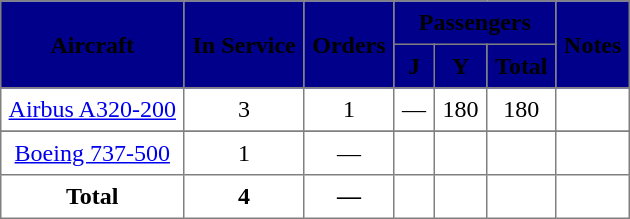<table class="toccolours" border="1" cellpadding="5" style="border-collapse:collapse;text-align:center;margin:1em auto;">
<tr style="background:darkblue;">
<th rowspan="2"><span><strong>Aircraft</strong></span></th>
<th rowspan="2"><span><strong>In Service</strong></span></th>
<th rowspan="2"><span><strong>Orders</strong></span></th>
<td colspan="3"><span><strong>Passengers</strong></span></td>
<th rowspan="2"><span><strong>Notes</strong></span></th>
</tr>
<tr style="background:darkblue;">
<th><span><abbr>J</abbr></span></th>
<th><span><abbr>Y</abbr></span></th>
<th><span>Total</span></th>
</tr>
<tr>
<td><a href='#'>Airbus A320-200</a></td>
<td>3</td>
<td>1</td>
<td>—</td>
<td>180</td>
<td>180</td>
<td></td>
</tr>
<tr>
</tr>
<tr>
<td><a href='#'>Boeing 737-500</a></td>
<td>1</td>
<td>—</td>
<td></td>
<td></td>
<td></td>
<td></td>
</tr>
<tr>
<th>Total</th>
<th>4</th>
<th>—</th>
<th></th>
<th></th>
<th></th>
<th></th>
</tr>
</table>
